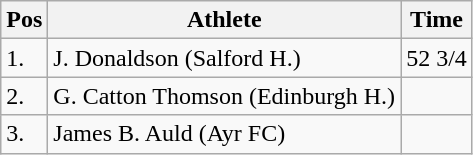<table class="wikitable">
<tr>
<th>Pos</th>
<th>Athlete</th>
<th>Time</th>
</tr>
<tr>
<td>1.</td>
<td>J. Donaldson (Salford H.)</td>
<td>52 3/4</td>
</tr>
<tr>
<td>2.</td>
<td>G. Catton Thomson (Edinburgh H.)</td>
<td></td>
</tr>
<tr>
<td>3.</td>
<td>James B. Auld (Ayr FC)</td>
<td></td>
</tr>
</table>
